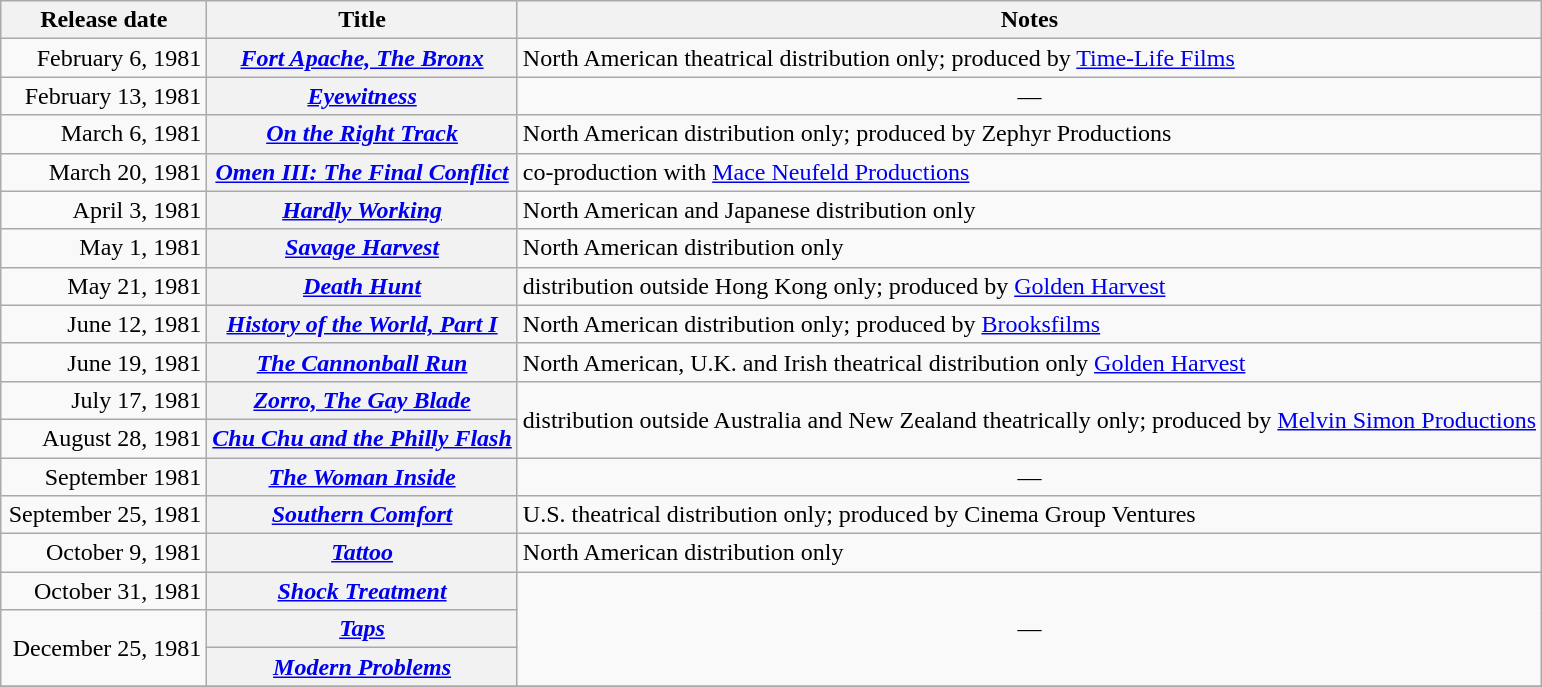<table class="wikitable plainrowheaders sortable">
<tr>
<th scope="col" style="width:130px;">Release date</th>
<th scope="col">Title</th>
<th scope="col" class="unsortable">Notes</th>
</tr>
<tr>
<td style="text-align:right;">February 6, 1981</td>
<th scope="row"><em><a href='#'>Fort Apache, The Bronx</a></em></th>
<td>North American theatrical distribution only; produced by <a href='#'>Time-Life Films</a></td>
</tr>
<tr>
<td style="text-align:right;">February 13, 1981</td>
<th scope="row"><em><a href='#'>Eyewitness</a></em></th>
<td align="center">—</td>
</tr>
<tr>
<td style="text-align:right;">March 6, 1981</td>
<th scope="row"><em><a href='#'>On the Right Track</a></em></th>
<td>North American distribution only; produced by Zephyr Productions</td>
</tr>
<tr>
<td style="text-align:right;">March 20, 1981</td>
<th scope="row"><em><a href='#'>Omen III: The Final Conflict</a></em></th>
<td>co-production with <a href='#'>Mace Neufeld Productions</a></td>
</tr>
<tr>
<td style="text-align:right;">April 3, 1981</td>
<th scope="row"><em><a href='#'>Hardly Working</a></em></th>
<td>North American and Japanese distribution only</td>
</tr>
<tr>
<td style="text-align:right;">May 1, 1981</td>
<th scope="row"><em><a href='#'>Savage Harvest</a></em></th>
<td>North American distribution only</td>
</tr>
<tr>
<td style="text-align:right;">May 21, 1981</td>
<th scope="row"><em><a href='#'>Death Hunt</a></em></th>
<td>distribution outside Hong Kong only; produced by <a href='#'>Golden Harvest</a></td>
</tr>
<tr>
<td style="text-align:right;">June 12, 1981</td>
<th scope="row"><em><a href='#'>History of the World, Part I</a></em></th>
<td>North American distribution only; produced by <a href='#'>Brooksfilms</a></td>
</tr>
<tr>
<td style="text-align:right;">June 19, 1981</td>
<th scope="row"><em><a href='#'>The Cannonball Run</a></em></th>
<td>North American, U.K. and Irish theatrical distribution only <a href='#'>Golden Harvest</a></td>
</tr>
<tr>
<td style="text-align:right;">July 17, 1981</td>
<th scope="row"><em><a href='#'>Zorro, The Gay Blade</a></em></th>
<td rowspan="2">distribution outside Australia and New Zealand theatrically only; produced by <a href='#'>Melvin Simon Productions</a></td>
</tr>
<tr>
<td style="text-align:right;">August 28, 1981</td>
<th scope="row"><em><a href='#'>Chu Chu and the Philly Flash</a></em></th>
</tr>
<tr>
<td style="text-align:right;">September 1981</td>
<th scope="row"><em><a href='#'>The Woman Inside</a></em></th>
<td align="center">—</td>
</tr>
<tr>
<td style="text-align:right;">September 25, 1981</td>
<th scope="row"><em><a href='#'>Southern Comfort</a></em></th>
<td>U.S. theatrical distribution only; produced by Cinema Group Ventures</td>
</tr>
<tr>
<td style="text-align:right;">October 9, 1981</td>
<th scope="row"><em><a href='#'>Tattoo</a></em></th>
<td>North American distribution only</td>
</tr>
<tr>
<td style="text-align:right;">October 31, 1981</td>
<th scope="row"><em><a href='#'>Shock Treatment</a></em></th>
<td rowspan="3" align="center">—</td>
</tr>
<tr>
<td style="text-align:right;" rowspan="2">December 25, 1981</td>
<th scope="row"><em><a href='#'>Taps</a></em></th>
</tr>
<tr>
<th scope="row"><em><a href='#'>Modern Problems</a></em></th>
</tr>
<tr>
</tr>
</table>
